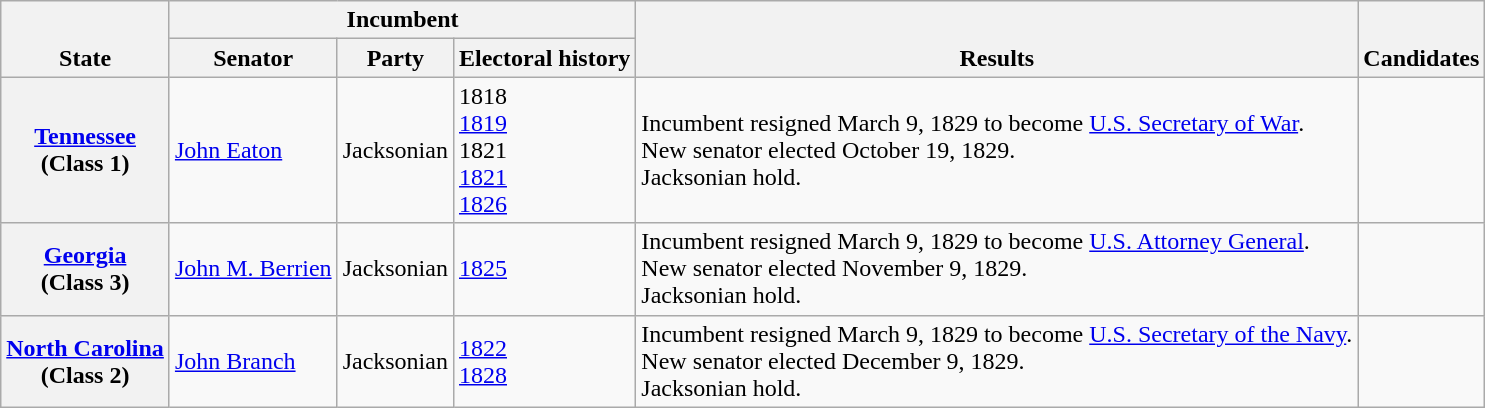<table class=wikitable>
<tr valign=bottom>
<th rowspan=2>State</th>
<th colspan=3>Incumbent</th>
<th rowspan=2>Results</th>
<th rowspan=2>Candidates</th>
</tr>
<tr>
<th>Senator</th>
<th>Party</th>
<th>Electoral history</th>
</tr>
<tr>
<th><a href='#'>Tennessee</a><br>(Class 1)</th>
<td><a href='#'>John Eaton</a></td>
<td>Jacksonian</td>
<td>1818 <br><a href='#'>1819 </a><br>1821 <br><a href='#'>1821 </a><br><a href='#'>1826</a></td>
<td>Incumbent resigned March 9, 1829 to become <a href='#'>U.S. Secretary of War</a>.<br>New senator elected October 19, 1829.<br>Jacksonian hold.</td>
<td nowrap></td>
</tr>
<tr>
<th><a href='#'>Georgia</a><br>(Class 3)</th>
<td><a href='#'>John M. Berrien</a></td>
<td>Jacksonian</td>
<td><a href='#'>1825</a></td>
<td>Incumbent resigned March 9, 1829 to become <a href='#'>U.S. Attorney General</a>.<br>New senator elected November 9, 1829.<br>Jacksonian hold.</td>
<td nowrap></td>
</tr>
<tr>
<th><a href='#'>North Carolina</a><br>(Class 2)</th>
<td><a href='#'>John Branch</a></td>
<td>Jacksonian</td>
<td><a href='#'>1822</a><br><a href='#'>1828</a></td>
<td>Incumbent resigned March 9, 1829 to become <a href='#'>U.S. Secretary of the Navy</a>.<br>New senator elected December 9, 1829.<br>Jacksonian hold.</td>
<td nowrap></td>
</tr>
</table>
